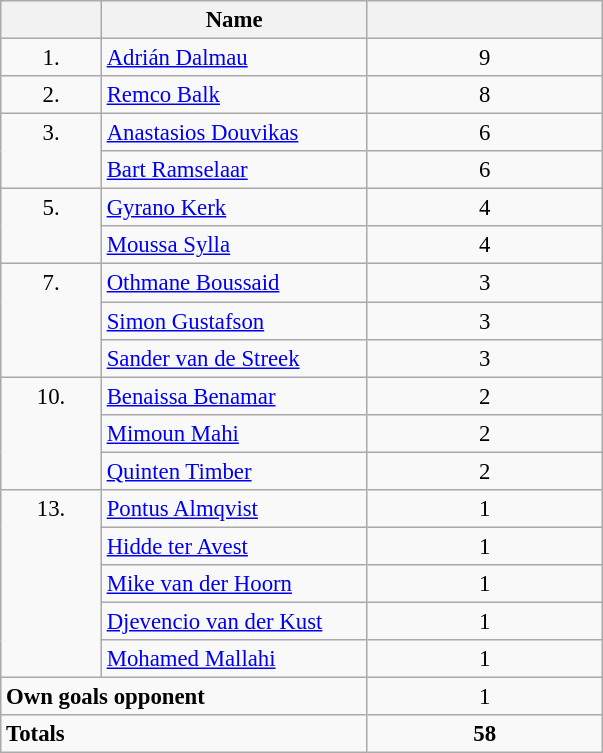<table class="wikitable" style="font-size: 95%; text-align: center;">
<tr>
<th style="width: 60px;"></th>
<th style="width: 170px;">Name</th>
<th style="width: 150px;"></th>
</tr>
<tr>
<td rowspan="1" style="vertical-align: top;">1.</td>
<td style="text-align: left;"><strong></strong> <a href='#'>Adrián Dalmau</a></td>
<td>9</td>
</tr>
<tr>
<td rowspan="1" style="vertical-align: top;">2.</td>
<td style="text-align: left;"><strong></strong> <a href='#'>Remco Balk</a></td>
<td>8</td>
</tr>
<tr>
<td rowspan="2" style="vertical-align: top;">3.</td>
<td style="text-align: left;"><strong></strong> <a href='#'>Anastasios Douvikas</a></td>
<td>6</td>
</tr>
<tr>
<td style="text-align: left;"><strong></strong> <a href='#'>Bart Ramselaar</a></td>
<td>6</td>
</tr>
<tr>
<td rowspan="2" style="vertical-align: top;">5.</td>
<td style="text-align: left;"><strong></strong> <a href='#'>Gyrano Kerk</a></td>
<td>4</td>
</tr>
<tr>
<td style="text-align: left;"><strong></strong> <a href='#'>Moussa Sylla</a></td>
<td>4</td>
</tr>
<tr>
<td rowspan="3" style="vertical-align: top;">7.</td>
<td style="text-align: left;"><strong></strong> <a href='#'>Othmane Boussaid</a></td>
<td>3</td>
</tr>
<tr>
<td style="text-align: left;"><strong></strong> <a href='#'>Simon Gustafson</a></td>
<td>3</td>
</tr>
<tr>
<td style="text-align: left;"><strong></strong> <a href='#'>Sander van de Streek</a></td>
<td>3</td>
</tr>
<tr>
<td rowspan="3" style="vertical-align: top;">10.</td>
<td style="text-align: left;"><strong></strong> <a href='#'>Benaissa Benamar</a></td>
<td>2</td>
</tr>
<tr>
<td style="text-align: left;"><strong></strong> <a href='#'>Mimoun Mahi</a></td>
<td>2</td>
</tr>
<tr>
<td style="text-align: left;"><strong></strong> <a href='#'>Quinten Timber</a></td>
<td>2</td>
</tr>
<tr>
<td rowspan="5" style="vertical-align: top;">13.</td>
<td style="text-align: left;"><strong></strong> <a href='#'>Pontus Almqvist</a></td>
<td>1</td>
</tr>
<tr>
<td style="text-align: left;"><strong></strong> <a href='#'>Hidde ter Avest</a></td>
<td>1</td>
</tr>
<tr>
<td style="text-align: left;"><strong></strong> <a href='#'>Mike van der Hoorn</a></td>
<td>1</td>
</tr>
<tr>
<td style="text-align: left;"><strong></strong> <a href='#'>Djevencio van der Kust</a></td>
<td>1</td>
</tr>
<tr>
<td style="text-align: left;"><strong></strong> <a href='#'>Mohamed Mallahi</a></td>
<td>1</td>
</tr>
<tr>
<td colspan="2" style="text-align: left;"><strong>Own goals opponent</strong></td>
<td>1</td>
</tr>
<tr>
<td colspan="2" style="text-align: left;"><strong>Totals</strong></td>
<td><strong>58</strong></td>
</tr>
</table>
